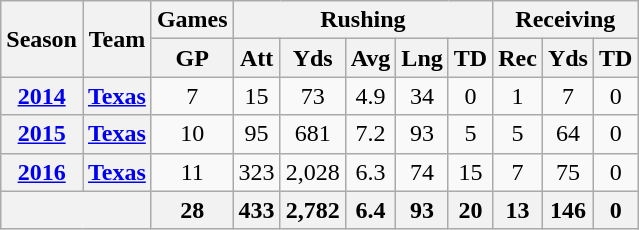<table class="wikitable" style="text-align:center;">
<tr>
<th rowspan="2">Season</th>
<th rowspan="2">Team</th>
<th colspan="1">Games</th>
<th colspan="5">Rushing</th>
<th colspan="3">Receiving</th>
</tr>
<tr>
<th>GP</th>
<th>Att</th>
<th>Yds</th>
<th>Avg</th>
<th>Lng</th>
<th>TD</th>
<th>Rec</th>
<th>Yds</th>
<th>TD</th>
</tr>
<tr>
<th><a href='#'>2014</a></th>
<th><a href='#'>Texas</a></th>
<td>7</td>
<td>15</td>
<td>73</td>
<td>4.9</td>
<td>34</td>
<td>0</td>
<td>1</td>
<td>7</td>
<td>0</td>
</tr>
<tr>
<th><a href='#'>2015</a></th>
<th><a href='#'>Texas</a></th>
<td>10</td>
<td>95</td>
<td>681</td>
<td>7.2</td>
<td>93</td>
<td>5</td>
<td>5</td>
<td>64</td>
<td>0</td>
</tr>
<tr>
<th><a href='#'>2016</a></th>
<th><a href='#'>Texas</a></th>
<td>11</td>
<td>323</td>
<td>2,028</td>
<td>6.3</td>
<td>74</td>
<td>15</td>
<td>7</td>
<td>75</td>
<td>0</td>
</tr>
<tr>
<th colspan="2"></th>
<th>28</th>
<th>433</th>
<th>2,782</th>
<th>6.4</th>
<th>93</th>
<th>20</th>
<th>13</th>
<th>146</th>
<th>0</th>
</tr>
</table>
